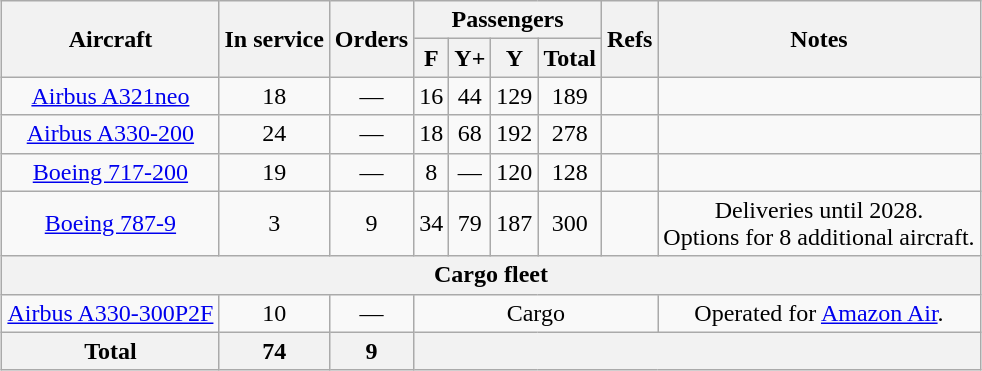<table class="wikitable" style="margin:1em auto; border-collapse:collapse;text-align:center">
<tr Hawaiian Airlines passenger fleet>
<th rowspan="2">Aircraft</th>
<th rowspan="2">In service</th>
<th rowspan="2">Orders</th>
<th colspan="4">Passengers</th>
<th rowspan="2">Refs</th>
<th rowspan="2">Notes</th>
</tr>
<tr>
<th><abbr>F</abbr></th>
<th><abbr>Y+</abbr></th>
<th><abbr>Y</abbr></th>
<th>Total</th>
</tr>
<tr>
<td><a href='#'>Airbus A321neo</a></td>
<td>18</td>
<td>—</td>
<td>16</td>
<td>44</td>
<td>129</td>
<td>189</td>
<td></td>
<td></td>
</tr>
<tr>
<td><a href='#'>Airbus A330-200</a></td>
<td>24</td>
<td>—</td>
<td>18</td>
<td>68</td>
<td>192</td>
<td>278</td>
<td></td>
<td></td>
</tr>
<tr>
<td><a href='#'>Boeing 717-200</a></td>
<td>19</td>
<td>—</td>
<td>8</td>
<td>—</td>
<td>120</td>
<td>128</td>
<td></td>
<td></td>
</tr>
<tr>
<td><a href='#'>Boeing 787-9</a></td>
<td>3</td>
<td>9</td>
<td>34</td>
<td>79</td>
<td>187</td>
<td>300</td>
<td></td>
<td>Deliveries until 2028.<br>Options for 8 additional aircraft.</td>
</tr>
<tr>
<th colspan="9">Cargo fleet</th>
</tr>
<tr>
<td><a href='#'>Airbus A330-300P2F</a></td>
<td>10</td>
<td>—</td>
<td colspan="5"><abbr>Cargo</abbr></td>
<td>Operated for <a href='#'>Amazon Air</a>.</td>
</tr>
<tr>
<th>Total</th>
<th>74</th>
<th>9</th>
<th colspan="6"></th>
</tr>
</table>
